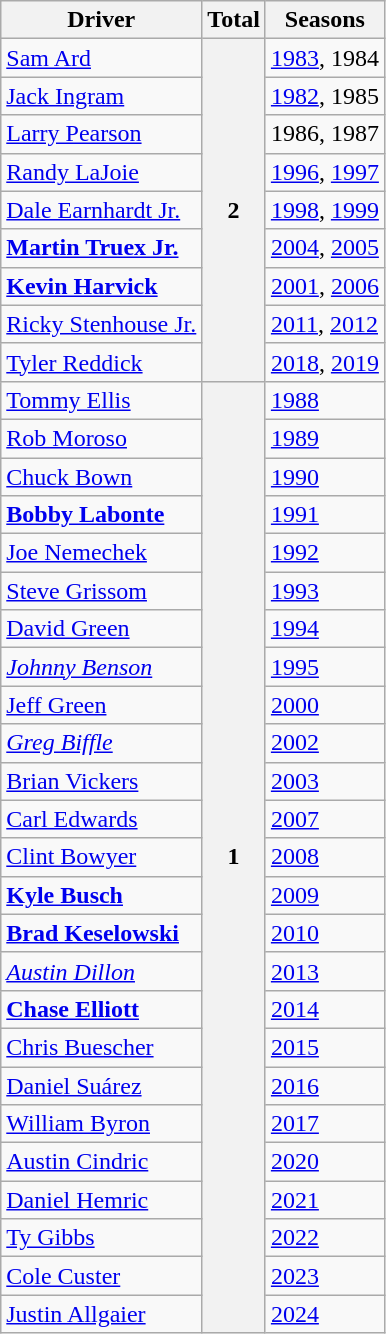<table class="wikitable">
<tr>
<th>Driver</th>
<th>Total</th>
<th>Seasons</th>
</tr>
<tr>
<td><a href='#'>Sam Ard</a></td>
<th rowspan=9>2</th>
<td><a href='#'>1983</a>, 1984</td>
</tr>
<tr>
<td><a href='#'>Jack Ingram</a></td>
<td><a href='#'>1982</a>, 1985</td>
</tr>
<tr>
<td><a href='#'>Larry Pearson</a></td>
<td>1986, 1987</td>
</tr>
<tr>
<td><a href='#'>Randy LaJoie</a></td>
<td><a href='#'>1996</a>, <a href='#'>1997</a></td>
</tr>
<tr>
<td><a href='#'>Dale Earnhardt Jr.</a></td>
<td><a href='#'>1998</a>, <a href='#'>1999</a></td>
</tr>
<tr>
<td><strong><a href='#'>Martin Truex Jr.</a></strong></td>
<td><a href='#'>2004</a>, <a href='#'>2005</a></td>
</tr>
<tr>
<td><strong><a href='#'>Kevin Harvick</a></strong></td>
<td><a href='#'>2001</a>, <a href='#'>2006</a></td>
</tr>
<tr>
<td><a href='#'>Ricky Stenhouse Jr.</a></td>
<td><a href='#'>2011</a>, <a href='#'>2012</a></td>
</tr>
<tr>
<td><a href='#'>Tyler Reddick</a></td>
<td><a href='#'>2018</a>, <a href='#'>2019</a></td>
</tr>
<tr>
<td><a href='#'>Tommy Ellis</a></td>
<th rowspan=25>1</th>
<td><a href='#'>1988</a></td>
</tr>
<tr>
<td><a href='#'>Rob Moroso</a></td>
<td><a href='#'>1989</a></td>
</tr>
<tr>
<td><a href='#'>Chuck Bown</a></td>
<td><a href='#'>1990</a></td>
</tr>
<tr>
<td><strong><a href='#'>Bobby Labonte</a></strong></td>
<td><a href='#'>1991</a></td>
</tr>
<tr>
<td><a href='#'>Joe Nemechek</a></td>
<td><a href='#'>1992</a></td>
</tr>
<tr>
<td><a href='#'>Steve Grissom</a></td>
<td><a href='#'>1993</a></td>
</tr>
<tr>
<td><a href='#'>David Green</a></td>
<td><a href='#'>1994</a></td>
</tr>
<tr>
<td><em><a href='#'>Johnny Benson</a></em></td>
<td><a href='#'>1995</a></td>
</tr>
<tr>
<td><a href='#'>Jeff Green</a></td>
<td><a href='#'>2000</a></td>
</tr>
<tr>
<td><em><a href='#'>Greg Biffle</a></em></td>
<td><a href='#'>2002</a></td>
</tr>
<tr>
<td><a href='#'>Brian Vickers</a></td>
<td><a href='#'>2003</a></td>
</tr>
<tr>
<td><a href='#'>Carl Edwards</a></td>
<td><a href='#'>2007</a></td>
</tr>
<tr>
<td><a href='#'>Clint Bowyer</a></td>
<td><a href='#'>2008</a></td>
</tr>
<tr>
<td><strong><a href='#'>Kyle Busch</a></strong></td>
<td><a href='#'>2009</a></td>
</tr>
<tr>
<td><strong><a href='#'>Brad Keselowski</a></strong></td>
<td><a href='#'>2010</a></td>
</tr>
<tr>
<td><em><a href='#'>Austin Dillon</a></em></td>
<td><a href='#'>2013</a></td>
</tr>
<tr>
<td><strong><a href='#'>Chase Elliott</a></strong></td>
<td><a href='#'>2014</a></td>
</tr>
<tr>
<td><a href='#'>Chris Buescher</a></td>
<td><a href='#'>2015</a></td>
</tr>
<tr>
<td><a href='#'>Daniel Suárez</a></td>
<td><a href='#'>2016</a></td>
</tr>
<tr>
<td><a href='#'>William Byron</a></td>
<td><a href='#'>2017</a></td>
</tr>
<tr>
<td><a href='#'>Austin Cindric</a></td>
<td><a href='#'>2020</a></td>
</tr>
<tr>
<td><a href='#'>Daniel Hemric</a></td>
<td><a href='#'>2021</a></td>
</tr>
<tr>
<td><a href='#'>Ty Gibbs</a></td>
<td><a href='#'>2022</a></td>
</tr>
<tr>
<td><a href='#'>Cole Custer</a></td>
<td><a href='#'>2023</a></td>
</tr>
<tr>
<td><a href='#'>Justin Allgaier</a></td>
<td><a href='#'>2024</a></td>
</tr>
</table>
